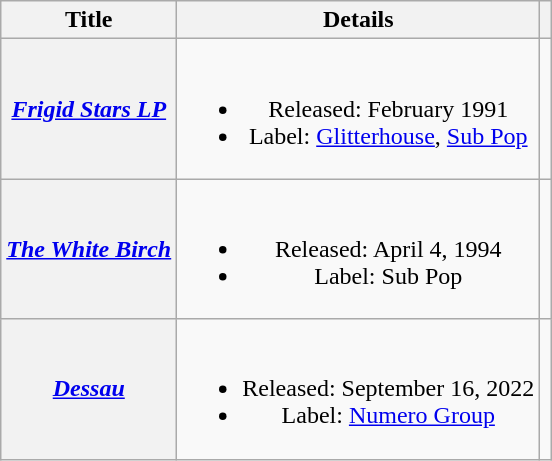<table class="wikitable plainrowheaders" style="text-align:center;">
<tr>
<th scope="col">Title</th>
<th scope="col">Details</th>
<th scope="col"></th>
</tr>
<tr>
<th scope="row"><em><a href='#'>Frigid Stars LP</a></em></th>
<td><br><ul><li>Released: February 1991</li><li>Label: <a href='#'>Glitterhouse</a>, <a href='#'>Sub Pop</a></li></ul></td>
<td></td>
</tr>
<tr>
<th scope="row"><em><a href='#'>The White Birch</a></em></th>
<td><br><ul><li>Released: April 4, 1994</li><li>Label: Sub Pop</li></ul></td>
<td></td>
</tr>
<tr>
<th scope="row"><em><a href='#'>Dessau</a></em></th>
<td><br><ul><li>Released: September 16, 2022</li><li>Label: <a href='#'>Numero Group</a></li></ul></td>
<td></td>
</tr>
</table>
